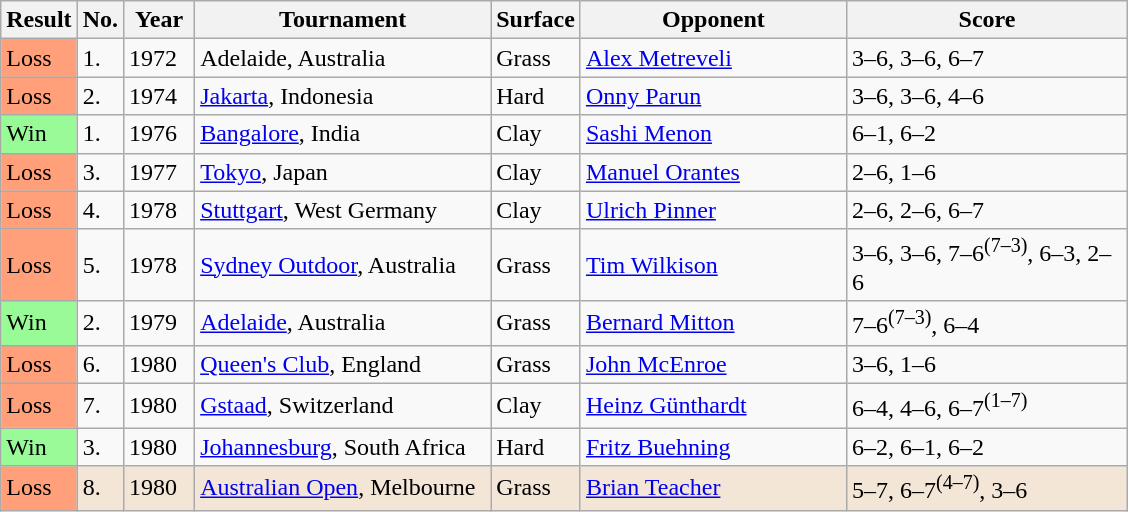<table class="sortable wikitable">
<tr>
<th style="width:40px">Result</th>
<th style="width:20px" class="unsortable">No.</th>
<th style="width:40px">Year</th>
<th style="width:190px">Tournament</th>
<th style="width:50px">Surface</th>
<th style="width:170px">Opponent</th>
<th style="width:180px" class="unsortable">Score</th>
</tr>
<tr>
<td style="background:#ffa07a;">Loss</td>
<td>1.</td>
<td>1972</td>
<td>Adelaide, Australia</td>
<td>Grass</td>
<td> <a href='#'>Alex Metreveli</a></td>
<td>3–6, 3–6, 6–7</td>
</tr>
<tr>
<td style="background:#ffa07a;">Loss</td>
<td>2.</td>
<td>1974</td>
<td><a href='#'>Jakarta</a>, Indonesia</td>
<td>Hard</td>
<td> <a href='#'>Onny Parun</a></td>
<td>3–6, 3–6, 4–6</td>
</tr>
<tr>
<td style="background:#98fb98;">Win</td>
<td>1.</td>
<td>1976</td>
<td><a href='#'>Bangalore</a>, India</td>
<td>Clay</td>
<td> <a href='#'>Sashi Menon</a></td>
<td>6–1, 6–2</td>
</tr>
<tr>
<td style="background:#ffa07a;">Loss</td>
<td>3.</td>
<td>1977</td>
<td><a href='#'>Tokyo</a>, Japan</td>
<td>Clay</td>
<td> <a href='#'>Manuel Orantes</a></td>
<td>2–6, 1–6</td>
</tr>
<tr>
<td style="background:#ffa07a;">Loss</td>
<td>4.</td>
<td>1978</td>
<td><a href='#'>Stuttgart</a>, West Germany</td>
<td>Clay</td>
<td> <a href='#'>Ulrich Pinner</a></td>
<td>2–6, 2–6, 6–7</td>
</tr>
<tr>
<td style="background:#ffa07a;">Loss</td>
<td>5.</td>
<td>1978</td>
<td><a href='#'>Sydney Outdoor</a>, Australia</td>
<td>Grass</td>
<td> <a href='#'>Tim Wilkison</a></td>
<td>3–6, 3–6, 7–6<sup>(7–3)</sup>, 6–3, 2–6</td>
</tr>
<tr>
<td style="background:#98fb98;">Win</td>
<td>2.</td>
<td>1979</td>
<td><a href='#'>Adelaide</a>, Australia</td>
<td>Grass</td>
<td> <a href='#'>Bernard Mitton</a></td>
<td>7–6<sup>(7–3)</sup>, 6–4</td>
</tr>
<tr>
<td style="background:#ffa07a;">Loss</td>
<td>6.</td>
<td>1980</td>
<td><a href='#'>Queen's Club</a>, England</td>
<td>Grass</td>
<td> <a href='#'>John McEnroe</a></td>
<td>3–6, 1–6</td>
</tr>
<tr>
<td style="background:#ffa07a;">Loss</td>
<td>7.</td>
<td>1980</td>
<td><a href='#'>Gstaad</a>, Switzerland</td>
<td>Clay</td>
<td> <a href='#'>Heinz Günthardt</a></td>
<td>6–4, 4–6, 6–7<sup>(1–7)</sup></td>
</tr>
<tr>
<td style="background:#98fb98;">Win</td>
<td>3.</td>
<td>1980</td>
<td><a href='#'>Johannesburg</a>, South Africa</td>
<td>Hard</td>
<td> <a href='#'>Fritz Buehning</a></td>
<td>6–2, 6–1, 6–2</td>
</tr>
<tr bgcolor="#f3e6d7">
<td style="background:#ffa07a;">Loss</td>
<td>8.</td>
<td>1980</td>
<td><a href='#'>Australian Open</a>, Melbourne</td>
<td>Grass</td>
<td> <a href='#'>Brian Teacher</a></td>
<td>5–7, 6–7<sup>(4–7)</sup>, 3–6</td>
</tr>
</table>
